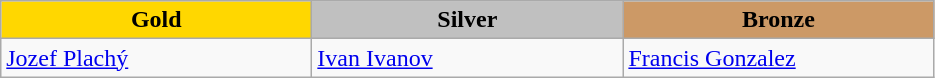<table class="wikitable" style="text-align:left">
<tr align="center">
<td width=200 bgcolor=gold><strong>Gold</strong></td>
<td width=200 bgcolor=silver><strong>Silver</strong></td>
<td width=200 bgcolor=CC9966><strong>Bronze</strong></td>
</tr>
<tr>
<td><a href='#'>Jozef Plachý</a><br><em></em></td>
<td><a href='#'>Ivan Ivanov</a><br><em></em></td>
<td><a href='#'>Francis Gonzalez</a><br><em></em></td>
</tr>
</table>
